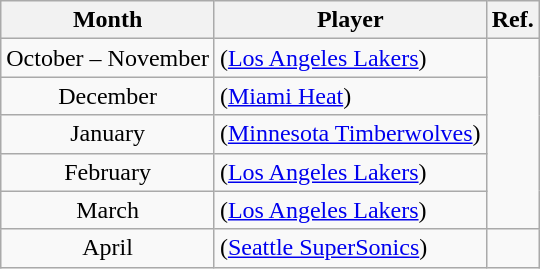<table class="wikitable sortable">
<tr>
<th>Month</th>
<th>Player</th>
<th class=unsortable>Ref.</th>
</tr>
<tr>
<td align=center>October – November</td>
<td> (<a href='#'>Los Angeles Lakers</a>)</td>
<td rowspan="5"></td>
</tr>
<tr>
<td align=center>December</td>
<td> (<a href='#'>Miami Heat</a>)</td>
</tr>
<tr>
<td align=center>January</td>
<td> (<a href='#'>Minnesota Timberwolves</a>)</td>
</tr>
<tr>
<td align=center>February</td>
<td> (<a href='#'>Los Angeles Lakers</a>)</td>
</tr>
<tr>
<td align=center>March</td>
<td> (<a href='#'>Los Angeles Lakers</a>)</td>
</tr>
<tr>
<td align=center>April</td>
<td> (<a href='#'>Seattle SuperSonics</a>)</td>
<td></td>
</tr>
</table>
